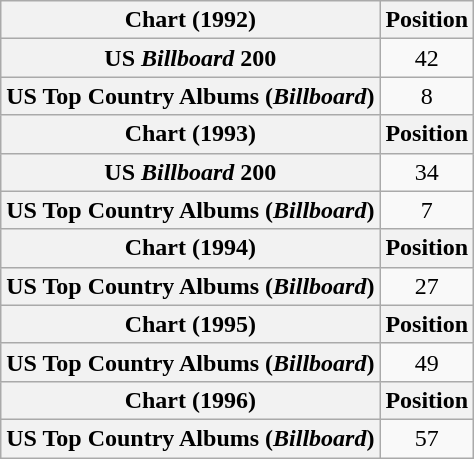<table class="wikitable plainrowheaders" style="text-align:center">
<tr>
<th scope="col">Chart (1992)</th>
<th scope="col">Position</th>
</tr>
<tr>
<th scope="row">US <em>Billboard</em> 200</th>
<td>42</td>
</tr>
<tr>
<th scope="row">US Top Country Albums (<em>Billboard</em>)</th>
<td>8</td>
</tr>
<tr>
<th scope="col">Chart (1993)</th>
<th scope="col">Position</th>
</tr>
<tr>
<th scope="row">US <em>Billboard</em> 200</th>
<td>34</td>
</tr>
<tr>
<th scope="row">US Top Country Albums (<em>Billboard</em>)</th>
<td>7</td>
</tr>
<tr>
<th scope="col">Chart (1994)</th>
<th scope="col">Position</th>
</tr>
<tr>
<th scope="row">US Top Country Albums (<em>Billboard</em>)</th>
<td>27</td>
</tr>
<tr>
<th scope="col">Chart (1995)</th>
<th scope="col">Position</th>
</tr>
<tr>
<th scope="row">US Top Country Albums (<em>Billboard</em>)</th>
<td>49</td>
</tr>
<tr>
<th scope="col">Chart (1996)</th>
<th scope="col">Position</th>
</tr>
<tr>
<th scope="row">US Top Country Albums (<em>Billboard</em>)</th>
<td>57</td>
</tr>
</table>
